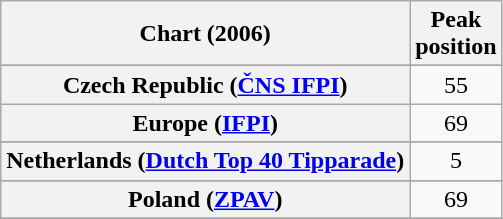<table class="wikitable sortable plainrowheaders" style="text-align:center">
<tr>
<th>Chart (2006)</th>
<th>Peak<br>position</th>
</tr>
<tr>
</tr>
<tr>
</tr>
<tr>
</tr>
<tr>
<th scope="row">Czech Republic (<a href='#'>ČNS IFPI</a>)</th>
<td>55</td>
</tr>
<tr>
<th scope="row">Europe (<a href='#'>IFPI</a>)</th>
<td>69</td>
</tr>
<tr>
</tr>
<tr>
</tr>
<tr>
</tr>
<tr>
<th scope="row">Netherlands (<a href='#'>Dutch Top 40 Tipparade</a>)</th>
<td>5</td>
</tr>
<tr>
</tr>
<tr>
</tr>
<tr>
<th scope="row">Poland (<a href='#'>ZPAV</a>)</th>
<td>69</td>
</tr>
<tr>
</tr>
<tr>
</tr>
</table>
